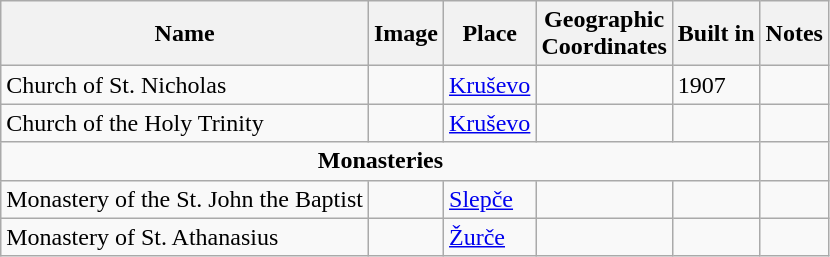<table class="wikitable">
<tr>
<th><strong> Name</strong></th>
<th><strong> Image</strong></th>
<th><strong> Place</strong></th>
<th><strong> Geographic</strong><br><strong>Coordinates</strong></th>
<th><strong> Built in</strong></th>
<th><strong> Notes</strong></th>
</tr>
<tr>
<td>Church of St. Nicholas</td>
<td></td>
<td><a href='#'>Kruševo</a></td>
<td></td>
<td>1907</td>
<td></td>
</tr>
<tr>
<td>Church of the Holy Trinity</td>
<td></td>
<td><a href='#'>Kruševo</a></td>
<td></td>
<td></td>
<td></td>
</tr>
<tr>
<td colspan="5" align="center"><strong>Monasteries</strong></td>
</tr>
<tr>
<td>Monastery of the St. John the Baptist</td>
<td></td>
<td><a href='#'>Slepče</a></td>
<td></td>
<td></td>
<td></td>
</tr>
<tr>
<td>Monastery of St. Athanasius</td>
<td></td>
<td><a href='#'>Žurče</a></td>
<td></td>
<td></td>
<td></td>
</tr>
</table>
